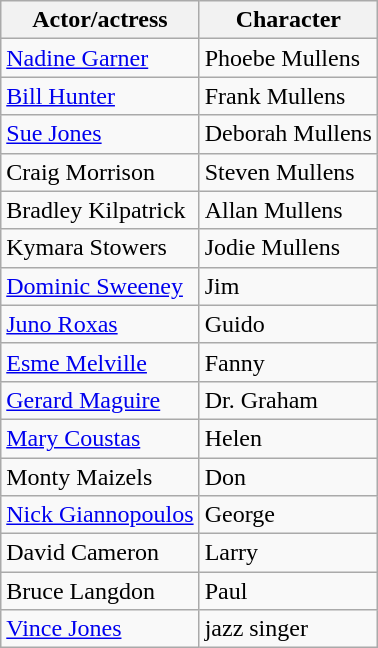<table class="wikitable" border="1">
<tr>
<th>Actor/actress</th>
<th>Character</th>
</tr>
<tr>
<td><a href='#'>Nadine Garner</a></td>
<td>Phoebe Mullens</td>
</tr>
<tr>
<td><a href='#'>Bill Hunter</a></td>
<td>Frank Mullens</td>
</tr>
<tr>
<td><a href='#'>Sue Jones</a></td>
<td>Deborah Mullens</td>
</tr>
<tr>
<td>Craig Morrison</td>
<td>Steven Mullens</td>
</tr>
<tr>
<td>Bradley Kilpatrick</td>
<td>Allan Mullens</td>
</tr>
<tr>
<td>Kymara Stowers</td>
<td>Jodie Mullens</td>
</tr>
<tr>
<td><a href='#'>Dominic Sweeney</a></td>
<td>Jim</td>
</tr>
<tr>
<td><a href='#'>Juno Roxas</a></td>
<td>Guido</td>
</tr>
<tr>
<td><a href='#'>Esme Melville</a></td>
<td>Fanny</td>
</tr>
<tr>
<td><a href='#'>Gerard Maguire</a></td>
<td>Dr. Graham</td>
</tr>
<tr>
<td><a href='#'>Mary Coustas</a></td>
<td>Helen</td>
</tr>
<tr>
<td>Monty Maizels</td>
<td>Don</td>
</tr>
<tr>
<td><a href='#'>Nick Giannopoulos</a></td>
<td>George</td>
</tr>
<tr>
<td>David Cameron</td>
<td>Larry</td>
</tr>
<tr>
<td>Bruce Langdon</td>
<td>Paul</td>
</tr>
<tr>
<td><a href='#'>Vince Jones</a></td>
<td>jazz singer</td>
</tr>
</table>
